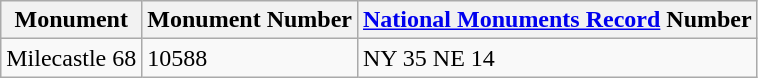<table class="wikitable">
<tr>
<th>Monument</th>
<th>Monument Number</th>
<th><a href='#'>National Monuments Record</a> Number</th>
</tr>
<tr>
<td>Milecastle 68</td>
<td>10588</td>
<td>NY 35 NE 14</td>
</tr>
</table>
